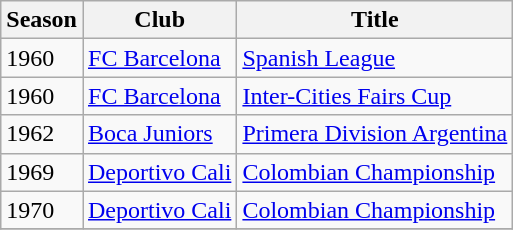<table class="wikitable">
<tr>
<th>Season</th>
<th>Club</th>
<th>Title</th>
</tr>
<tr>
<td>1960</td>
<td><a href='#'>FC Barcelona</a></td>
<td><a href='#'>Spanish League</a></td>
</tr>
<tr>
<td>1960</td>
<td><a href='#'>FC Barcelona</a></td>
<td><a href='#'>Inter-Cities Fairs Cup</a></td>
</tr>
<tr>
<td>1962</td>
<td><a href='#'>Boca Juniors</a></td>
<td><a href='#'>Primera Division Argentina</a></td>
</tr>
<tr>
<td>1969</td>
<td><a href='#'>Deportivo Cali</a></td>
<td><a href='#'>Colombian Championship</a></td>
</tr>
<tr>
<td>1970</td>
<td><a href='#'>Deportivo Cali</a></td>
<td><a href='#'>Colombian Championship</a></td>
</tr>
<tr>
</tr>
</table>
